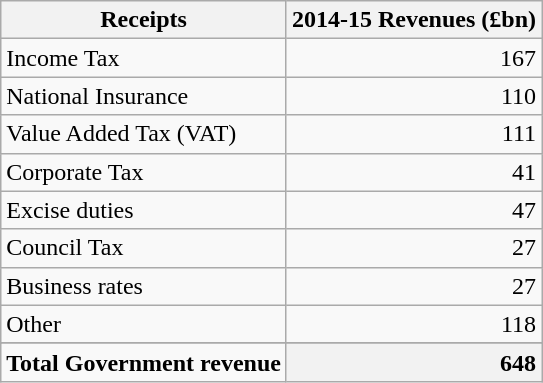<table class="wikitable sortable">
<tr>
<th>Receipts</th>
<th style="text-align: right">2014-15 Revenues (£bn)</th>
</tr>
<tr>
<td>Income Tax</td>
<td style="text-align: right">167</td>
</tr>
<tr>
<td>National Insurance</td>
<td style="text-align: right">110</td>
</tr>
<tr>
<td>Value Added Tax (VAT)</td>
<td style="text-align: right">111</td>
</tr>
<tr>
<td>Corporate Tax</td>
<td style="text-align: right">41</td>
</tr>
<tr>
<td>Excise duties</td>
<td style="text-align: right">47</td>
</tr>
<tr>
<td>Council Tax</td>
<td style="text-align: right">27</td>
</tr>
<tr>
<td>Business rates</td>
<td style="text-align: right">27</td>
</tr>
<tr>
<td>Other</td>
<td style="text-align: right">118</td>
</tr>
<tr>
</tr>
<tr class="sortbottom">
<td style="text-align: left"><strong>Total Government revenue</strong></td>
<th style="text-align: right">648</th>
</tr>
</table>
